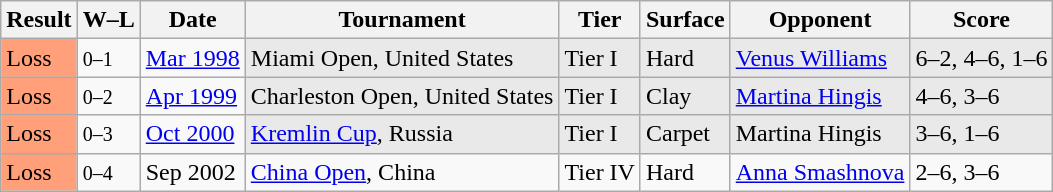<table class="sortable wikitable">
<tr>
<th>Result</th>
<th class=unsortable>W–L</th>
<th><strong>Date</strong></th>
<th><strong>Tournament</strong></th>
<th>Tier</th>
<th><strong>Surface</strong></th>
<th>Opponent</th>
<th class=unsortable><strong>Score</strong></th>
</tr>
<tr>
<td bgcolor=ffa07a>Loss</td>
<td><small>0–1</small></td>
<td><a href='#'>Mar 1998</a></td>
<td bgcolor=e9e9e9>Miami Open, United States</td>
<td bgcolor=e9e9e9>Tier I</td>
<td bgcolor=e9e9e9>Hard</td>
<td bgcolor=e9e9e9> <a href='#'>Venus Williams</a></td>
<td bgcolor=e9e9e9>6–2, 4–6, 1–6</td>
</tr>
<tr>
<td bgcolor=ffa07a>Loss</td>
<td><small>0–2</small></td>
<td><a href='#'>Apr 1999</a></td>
<td bgcolor=e9e9e9>Charleston Open, United States</td>
<td bgcolor=e9e9e9>Tier I</td>
<td bgcolor=e9e9e9>Clay</td>
<td bgcolor=e9e9e9> <a href='#'>Martina Hingis</a></td>
<td bgcolor=e9e9e9>4–6, 3–6</td>
</tr>
<tr>
<td bgcolor=ffa07a>Loss</td>
<td><small>0–3</small></td>
<td><a href='#'>Oct 2000</a></td>
<td bgcolor=e9e9e9><a href='#'>Kremlin Cup</a>, Russia</td>
<td bgcolor=e9e9e9>Tier I</td>
<td bgcolor=e9e9e9>Carpet</td>
<td bgcolor=e9e9e9> Martina Hingis</td>
<td bgcolor=e9e9e9>3–6, 1–6</td>
</tr>
<tr>
<td bgcolor=ffa07a>Loss</td>
<td><small>0–4</small></td>
<td>Sep 2002</td>
<td><a href='#'>China Open</a>, China</td>
<td>Tier IV</td>
<td>Hard</td>
<td> <a href='#'>Anna Smashnova</a></td>
<td>2–6, 3–6</td>
</tr>
</table>
